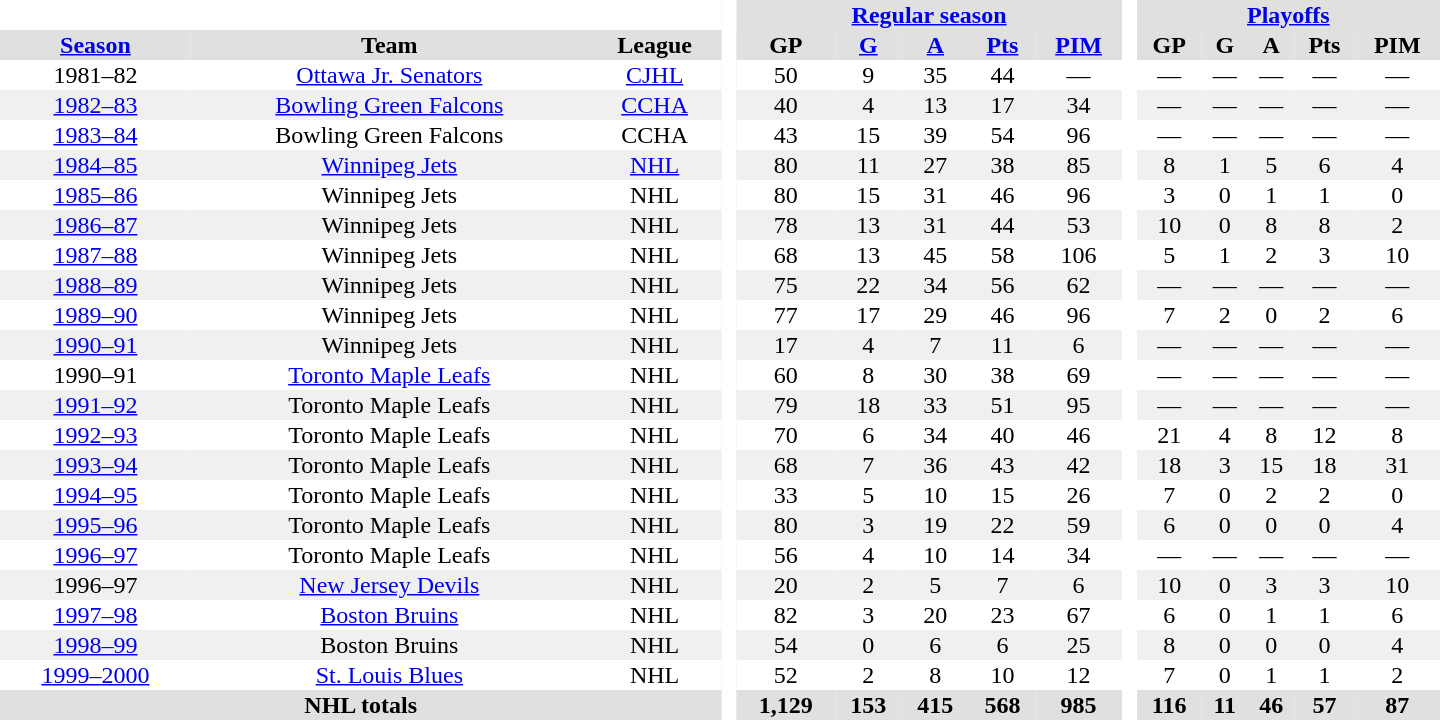<table border="0" cellpadding="1" cellspacing="0" style="text-align:center; width:60em">
<tr bgcolor="#e0e0e0">
<th colspan="3" bgcolor="#ffffff"> </th>
<th rowspan="99" bgcolor="#ffffff"> </th>
<th colspan="5"><a href='#'>Regular season</a></th>
<th rowspan="99" bgcolor="#ffffff"> </th>
<th colspan="5"><a href='#'>Playoffs</a></th>
</tr>
<tr bgcolor="#e0e0e0">
<th><a href='#'>Season</a></th>
<th>Team</th>
<th>League</th>
<th>GP</th>
<th><a href='#'>G</a></th>
<th><a href='#'>A</a></th>
<th><a href='#'>Pts</a></th>
<th><a href='#'>PIM</a></th>
<th>GP</th>
<th>G</th>
<th>A</th>
<th>Pts</th>
<th>PIM</th>
</tr>
<tr>
<td>1981–82</td>
<td><a href='#'>Ottawa Jr. Senators</a></td>
<td><a href='#'>CJHL</a></td>
<td>50</td>
<td>9</td>
<td>35</td>
<td>44</td>
<td>—</td>
<td>—</td>
<td>—</td>
<td>—</td>
<td>—</td>
<td>—</td>
</tr>
<tr bgcolor="#f0f0f0">
<td><a href='#'>1982–83</a></td>
<td><a href='#'>Bowling Green Falcons</a></td>
<td><a href='#'>CCHA</a></td>
<td>40</td>
<td>4</td>
<td>13</td>
<td>17</td>
<td>34</td>
<td>—</td>
<td>—</td>
<td>—</td>
<td>—</td>
<td>—</td>
</tr>
<tr>
<td><a href='#'>1983–84</a></td>
<td>Bowling Green Falcons</td>
<td>CCHA</td>
<td>43</td>
<td>15</td>
<td>39</td>
<td>54</td>
<td>96</td>
<td>—</td>
<td>—</td>
<td>—</td>
<td>—</td>
<td>—</td>
</tr>
<tr bgcolor="#f0f0f0">
<td><a href='#'>1984–85</a></td>
<td><a href='#'>Winnipeg Jets</a></td>
<td><a href='#'>NHL</a></td>
<td>80</td>
<td>11</td>
<td>27</td>
<td>38</td>
<td>85</td>
<td>8</td>
<td>1</td>
<td>5</td>
<td>6</td>
<td>4</td>
</tr>
<tr>
<td><a href='#'>1985–86</a></td>
<td>Winnipeg Jets</td>
<td>NHL</td>
<td>80</td>
<td>15</td>
<td>31</td>
<td>46</td>
<td>96</td>
<td>3</td>
<td>0</td>
<td>1</td>
<td>1</td>
<td>0</td>
</tr>
<tr bgcolor="#f0f0f0">
<td><a href='#'>1986–87</a></td>
<td>Winnipeg Jets</td>
<td>NHL</td>
<td>78</td>
<td>13</td>
<td>31</td>
<td>44</td>
<td>53</td>
<td>10</td>
<td>0</td>
<td>8</td>
<td>8</td>
<td>2</td>
</tr>
<tr>
<td><a href='#'>1987–88</a></td>
<td>Winnipeg Jets</td>
<td>NHL</td>
<td>68</td>
<td>13</td>
<td>45</td>
<td>58</td>
<td>106</td>
<td>5</td>
<td>1</td>
<td>2</td>
<td>3</td>
<td>10</td>
</tr>
<tr bgcolor="#f0f0f0">
<td><a href='#'>1988–89</a></td>
<td>Winnipeg Jets</td>
<td>NHL</td>
<td>75</td>
<td>22</td>
<td>34</td>
<td>56</td>
<td>62</td>
<td>—</td>
<td>—</td>
<td>—</td>
<td>—</td>
<td>—</td>
</tr>
<tr>
<td><a href='#'>1989–90</a></td>
<td>Winnipeg Jets</td>
<td>NHL</td>
<td>77</td>
<td>17</td>
<td>29</td>
<td>46</td>
<td>96</td>
<td>7</td>
<td>2</td>
<td>0</td>
<td>2</td>
<td>6</td>
</tr>
<tr bgcolor="#f0f0f0">
<td><a href='#'>1990–91</a></td>
<td>Winnipeg Jets</td>
<td>NHL</td>
<td>17</td>
<td>4</td>
<td>7</td>
<td>11</td>
<td>6</td>
<td>—</td>
<td>—</td>
<td>—</td>
<td>—</td>
<td>—</td>
</tr>
<tr>
<td>1990–91</td>
<td><a href='#'>Toronto Maple Leafs</a></td>
<td>NHL</td>
<td>60</td>
<td>8</td>
<td>30</td>
<td>38</td>
<td>69</td>
<td>—</td>
<td>—</td>
<td>—</td>
<td>—</td>
<td>—</td>
</tr>
<tr bgcolor="#f0f0f0">
<td><a href='#'>1991–92</a></td>
<td>Toronto Maple Leafs</td>
<td>NHL</td>
<td>79</td>
<td>18</td>
<td>33</td>
<td>51</td>
<td>95</td>
<td>—</td>
<td>—</td>
<td>—</td>
<td>—</td>
<td>—</td>
</tr>
<tr>
<td><a href='#'>1992–93</a></td>
<td>Toronto Maple Leafs</td>
<td>NHL</td>
<td>70</td>
<td>6</td>
<td>34</td>
<td>40</td>
<td>46</td>
<td>21</td>
<td>4</td>
<td>8</td>
<td>12</td>
<td>8</td>
</tr>
<tr bgcolor="#f0f0f0">
<td><a href='#'>1993–94</a></td>
<td>Toronto Maple Leafs</td>
<td>NHL</td>
<td>68</td>
<td>7</td>
<td>36</td>
<td>43</td>
<td>42</td>
<td>18</td>
<td>3</td>
<td>15</td>
<td>18</td>
<td>31</td>
</tr>
<tr>
<td><a href='#'>1994–95</a></td>
<td>Toronto Maple Leafs</td>
<td>NHL</td>
<td>33</td>
<td>5</td>
<td>10</td>
<td>15</td>
<td>26</td>
<td>7</td>
<td>0</td>
<td>2</td>
<td>2</td>
<td>0</td>
</tr>
<tr bgcolor="#f0f0f0">
<td><a href='#'>1995–96</a></td>
<td>Toronto Maple Leafs</td>
<td>NHL</td>
<td>80</td>
<td>3</td>
<td>19</td>
<td>22</td>
<td>59</td>
<td>6</td>
<td>0</td>
<td>0</td>
<td>0</td>
<td>4</td>
</tr>
<tr>
<td><a href='#'>1996–97</a></td>
<td>Toronto Maple Leafs</td>
<td>NHL</td>
<td>56</td>
<td>4</td>
<td>10</td>
<td>14</td>
<td>34</td>
<td>—</td>
<td>—</td>
<td>—</td>
<td>—</td>
<td>—</td>
</tr>
<tr bgcolor="#f0f0f0">
<td>1996–97</td>
<td><a href='#'>New Jersey Devils</a></td>
<td>NHL</td>
<td>20</td>
<td>2</td>
<td>5</td>
<td>7</td>
<td>6</td>
<td>10</td>
<td>0</td>
<td>3</td>
<td>3</td>
<td>10</td>
</tr>
<tr>
<td><a href='#'>1997–98</a></td>
<td><a href='#'>Boston Bruins</a></td>
<td>NHL</td>
<td>82</td>
<td>3</td>
<td>20</td>
<td>23</td>
<td>67</td>
<td>6</td>
<td>0</td>
<td>1</td>
<td>1</td>
<td>6</td>
</tr>
<tr bgcolor="#f0f0f0">
<td><a href='#'>1998–99</a></td>
<td>Boston Bruins</td>
<td>NHL</td>
<td>54</td>
<td>0</td>
<td>6</td>
<td>6</td>
<td>25</td>
<td>8</td>
<td>0</td>
<td>0</td>
<td>0</td>
<td>4</td>
</tr>
<tr>
<td><a href='#'>1999–2000</a></td>
<td><a href='#'>St. Louis Blues</a></td>
<td>NHL</td>
<td>52</td>
<td>2</td>
<td>8</td>
<td>10</td>
<td>12</td>
<td>7</td>
<td>0</td>
<td>1</td>
<td>1</td>
<td>2</td>
</tr>
<tr bgcolor="#e0e0e0">
<th colspan="3">NHL totals</th>
<th>1,129</th>
<th>153</th>
<th>415</th>
<th>568</th>
<th>985</th>
<th>116</th>
<th>11</th>
<th>46</th>
<th>57</th>
<th>87</th>
</tr>
</table>
